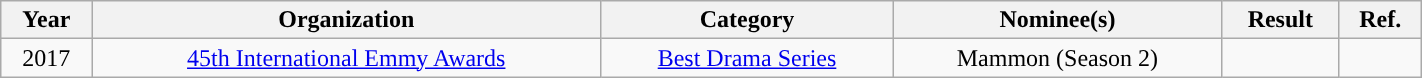<table class="wikitable" width="75%" ; style="text-align:center;">
<tr>
<th>Year</th>
<th>Organization</th>
<th>Category</th>
<th>Nominee(s)</th>
<th>Result</th>
<th>Ref.</th>
</tr>
<tr>
<td>2017</td>
<td><a href='#'>45th International Emmy Awards</a></td>
<td><a href='#'>Best Drama Series</a></td>
<td>Mammon (Season 2)</td>
<td></td>
<td></td>
</tr>
</table>
